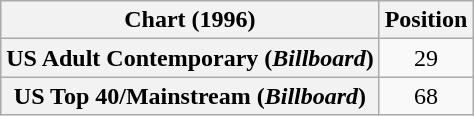<table class="wikitable plainrowheaders" style="text-align:center">
<tr>
<th>Chart (1996)</th>
<th>Position</th>
</tr>
<tr>
<th scope="row">US Adult Contemporary (<em>Billboard</em>)</th>
<td>29</td>
</tr>
<tr>
<th scope="row">US Top 40/Mainstream (<em>Billboard</em>)</th>
<td>68</td>
</tr>
</table>
